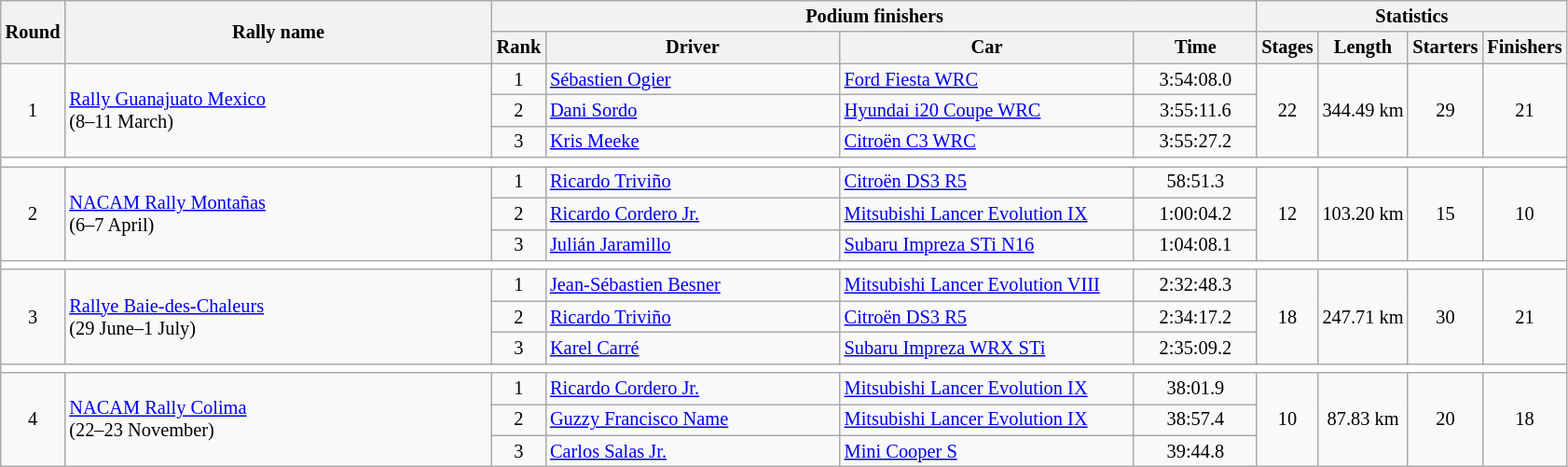<table class="wikitable" style="font-size:85%;">
<tr>
<th rowspan=2>Round</th>
<th style="width:22em" rowspan=2>Rally name</th>
<th colspan=4>Podium finishers</th>
<th colspan=4>Statistics</th>
</tr>
<tr>
<th>Rank</th>
<th style="width:15em">Driver</th>
<th style="width:15em">Car</th>
<th style="width:6em">Time</th>
<th>Stages</th>
<th>Length</th>
<th>Starters</th>
<th>Finishers</th>
</tr>
<tr>
<td rowspan=3 align=center>1</td>
<td rowspan=3> <a href='#'>Rally Guanajuato Mexico</a><br>(8–11 March)</td>
<td align=center>1</td>
<td> <a href='#'>Sébastien Ogier</a></td>
<td><a href='#'>Ford Fiesta WRC</a></td>
<td align=center>3:54:08.0</td>
<td rowspan=3 align=center>22</td>
<td rowspan=3 align=center>344.49 km</td>
<td rowspan=3 align=center>29</td>
<td rowspan=3 align=center>21</td>
</tr>
<tr>
<td align=center>2</td>
<td> <a href='#'>Dani Sordo</a></td>
<td><a href='#'>Hyundai i20 Coupe WRC</a></td>
<td align=center>3:55:11.6</td>
</tr>
<tr>
<td align=center>3</td>
<td> <a href='#'>Kris Meeke</a></td>
<td><a href='#'>Citroën C3 WRC</a></td>
<td align=center>3:55:27.2</td>
</tr>
<tr style="background:white;">
<td colspan=10></td>
</tr>
<tr>
<td rowspan=3 align=center>2</td>
<td rowspan=3> <a href='#'>NACAM Rally Montañas</a><br>(6–7 April)</td>
<td align=center>1</td>
<td> <a href='#'>Ricardo Triviño</a></td>
<td><a href='#'>Citroën DS3 R5</a></td>
<td align=center>58:51.3</td>
<td rowspan=3 align=center>12</td>
<td rowspan=3 align=center>103.20 km</td>
<td rowspan=3 align=center>15</td>
<td rowspan=3 align=center>10</td>
</tr>
<tr>
<td align=center>2</td>
<td> <a href='#'>Ricardo Cordero Jr.</a></td>
<td><a href='#'>Mitsubishi Lancer Evolution IX</a></td>
<td align=center>1:00:04.2</td>
</tr>
<tr>
<td align=center>3</td>
<td> <a href='#'>Julián Jaramillo</a></td>
<td><a href='#'>Subaru Impreza STi N16</a></td>
<td align=center>1:04:08.1</td>
</tr>
<tr style="background:white;">
<td colspan=10></td>
</tr>
<tr>
<td rowspan=3 align=center>3</td>
<td rowspan=3> <a href='#'>Rallye Baie-des-Chaleurs</a><br>(29 June–1 July)</td>
<td align=center>1</td>
<td> <a href='#'>Jean-Sébastien Besner</a></td>
<td><a href='#'>Mitsubishi Lancer Evolution VIII</a></td>
<td align=center>2:32:48.3</td>
<td rowspan=3 align=center>18</td>
<td rowspan=3 align=center>247.71 km</td>
<td rowspan=3 align=center>30</td>
<td rowspan=3 align=center>21</td>
</tr>
<tr>
<td align=center>2</td>
<td> <a href='#'>Ricardo Triviño</a></td>
<td><a href='#'>Citroën DS3 R5</a></td>
<td align=center>2:34:17.2</td>
</tr>
<tr>
<td align=center>3</td>
<td> <a href='#'>Karel Carré</a></td>
<td><a href='#'>Subaru Impreza WRX STi</a></td>
<td align=center>2:35:09.2</td>
</tr>
<tr style="background:white;">
<td colspan=10></td>
</tr>
<tr>
<td rowspan=3 align=center>4</td>
<td rowspan=3> <a href='#'>NACAM Rally Colima</a><br>(22–23 November)</td>
<td align=center>1</td>
<td> <a href='#'>Ricardo Cordero Jr.</a></td>
<td><a href='#'>Mitsubishi Lancer Evolution IX</a></td>
<td align=center>38:01.9</td>
<td rowspan=3 align=center>10</td>
<td rowspan=3 align=center>87.83 km</td>
<td rowspan=3 align=center>20</td>
<td rowspan=3 align=center>18</td>
</tr>
<tr>
<td align=center>2</td>
<td> <a href='#'>Guzzy Francisco Name</a></td>
<td><a href='#'>Mitsubishi Lancer Evolution IX</a></td>
<td align=center>38:57.4</td>
</tr>
<tr>
<td align=center>3</td>
<td> <a href='#'>Carlos Salas Jr.</a></td>
<td><a href='#'>Mini Cooper S</a></td>
<td align=center>39:44.8</td>
</tr>
</table>
